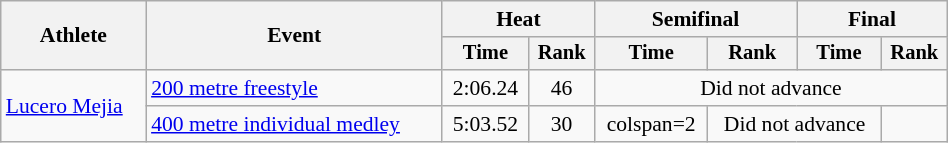<table class="wikitable" style="text-align:center; font-size:90%; width:50%;">
<tr>
<th rowspan="2">Athlete</th>
<th rowspan="2">Event</th>
<th colspan="2">Heat</th>
<th colspan="2">Semifinal</th>
<th colspan="2">Final</th>
</tr>
<tr style="font-size:95%">
<th>Time</th>
<th>Rank</th>
<th>Time</th>
<th>Rank</th>
<th>Time</th>
<th>Rank</th>
</tr>
<tr>
<td align=left rowspan=2><a href='#'>Lucero Mejia</a></td>
<td align=left><a href='#'>200 metre freestyle</a></td>
<td>2:06.24</td>
<td>46</td>
<td colspan=4>Did not advance</td>
</tr>
<tr>
<td align=left><a href='#'>400 metre individual medley</a></td>
<td>5:03.52</td>
<td>30</td>
<td>colspan=2 </td>
<td colspan=2>Did not advance</td>
</tr>
</table>
